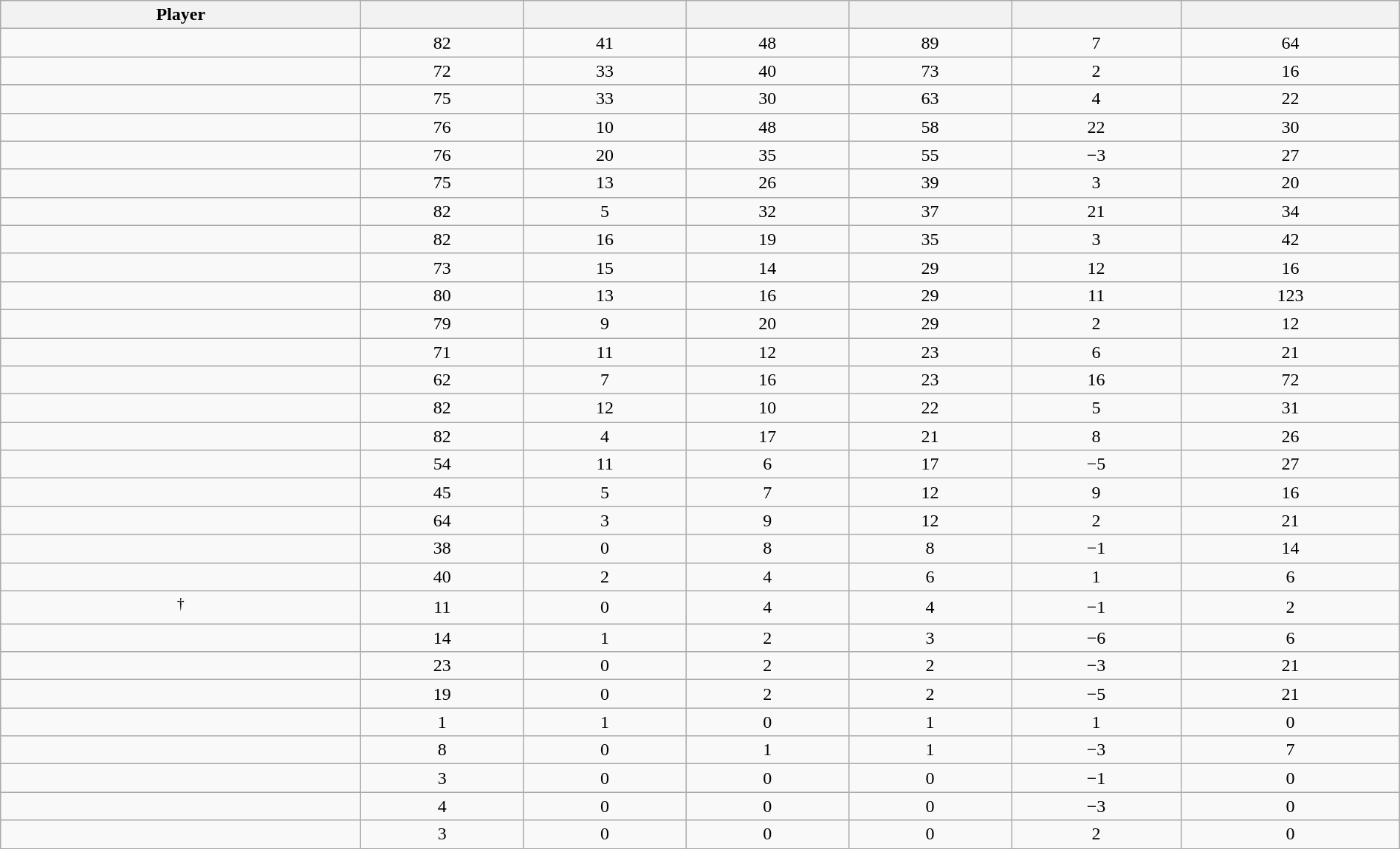<table class="wikitable sortable" style="width:100%; text-align:center;">
<tr>
<th>Player</th>
<th></th>
<th></th>
<th></th>
<th></th>
<th data-sort-type="number"></th>
<th></th>
</tr>
<tr>
<td></td>
<td>82</td>
<td>41</td>
<td>48</td>
<td>89</td>
<td>7</td>
<td>64</td>
</tr>
<tr>
<td></td>
<td>72</td>
<td>33</td>
<td>40</td>
<td>73</td>
<td>2</td>
<td>16</td>
</tr>
<tr>
<td></td>
<td>75</td>
<td>33</td>
<td>30</td>
<td>63</td>
<td>4</td>
<td>22</td>
</tr>
<tr>
<td></td>
<td>76</td>
<td>10</td>
<td>48</td>
<td>58</td>
<td>22</td>
<td>30</td>
</tr>
<tr>
<td></td>
<td>76</td>
<td>20</td>
<td>35</td>
<td>55</td>
<td>−3</td>
<td>27</td>
</tr>
<tr>
<td></td>
<td>75</td>
<td>13</td>
<td>26</td>
<td>39</td>
<td>3</td>
<td>20</td>
</tr>
<tr>
<td></td>
<td>82</td>
<td>5</td>
<td>32</td>
<td>37</td>
<td>21</td>
<td>34</td>
</tr>
<tr>
<td></td>
<td>82</td>
<td>16</td>
<td>19</td>
<td>35</td>
<td>3</td>
<td>42</td>
</tr>
<tr>
<td></td>
<td>73</td>
<td>15</td>
<td>14</td>
<td>29</td>
<td>12</td>
<td>16</td>
</tr>
<tr>
<td></td>
<td>80</td>
<td>13</td>
<td>16</td>
<td>29</td>
<td>11</td>
<td>123</td>
</tr>
<tr>
<td></td>
<td>79</td>
<td>9</td>
<td>20</td>
<td>29</td>
<td>2</td>
<td>12</td>
</tr>
<tr>
<td></td>
<td>71</td>
<td>11</td>
<td>12</td>
<td>23</td>
<td>6</td>
<td>21</td>
</tr>
<tr>
<td></td>
<td>62</td>
<td>7</td>
<td>16</td>
<td>23</td>
<td>16</td>
<td>72</td>
</tr>
<tr>
<td></td>
<td>82</td>
<td>12</td>
<td>10</td>
<td>22</td>
<td>5</td>
<td>31</td>
</tr>
<tr>
<td></td>
<td>82</td>
<td>4</td>
<td>17</td>
<td>21</td>
<td>8</td>
<td>26</td>
</tr>
<tr>
<td></td>
<td>54</td>
<td>11</td>
<td>6</td>
<td>17</td>
<td>−5</td>
<td>27</td>
</tr>
<tr>
<td></td>
<td>45</td>
<td>5</td>
<td>7</td>
<td>12</td>
<td>9</td>
<td>16</td>
</tr>
<tr>
<td></td>
<td>64</td>
<td>3</td>
<td>9</td>
<td>12</td>
<td>2</td>
<td>21</td>
</tr>
<tr>
<td></td>
<td>38</td>
<td>0</td>
<td>8</td>
<td>8</td>
<td>−1</td>
<td>14</td>
</tr>
<tr>
<td></td>
<td>40</td>
<td>2</td>
<td>4</td>
<td>6</td>
<td>1</td>
<td>6</td>
</tr>
<tr>
<td><sup>†</sup></td>
<td>11</td>
<td>0</td>
<td>4</td>
<td>4</td>
<td>−1</td>
<td>2</td>
</tr>
<tr>
<td></td>
<td>14</td>
<td>1</td>
<td>2</td>
<td>3</td>
<td>−6</td>
<td>6</td>
</tr>
<tr>
<td></td>
<td>23</td>
<td>0</td>
<td>2</td>
<td>2</td>
<td>−3</td>
<td>21</td>
</tr>
<tr>
<td></td>
<td>19</td>
<td>0</td>
<td>2</td>
<td>2</td>
<td>−5</td>
<td>21</td>
</tr>
<tr>
<td></td>
<td>1</td>
<td>1</td>
<td>0</td>
<td>1</td>
<td>1</td>
<td>0</td>
</tr>
<tr>
<td></td>
<td>8</td>
<td>0</td>
<td>1</td>
<td>1</td>
<td>−3</td>
<td>7</td>
</tr>
<tr>
<td></td>
<td>3</td>
<td>0</td>
<td>0</td>
<td>0</td>
<td>−1</td>
<td>0</td>
</tr>
<tr>
<td></td>
<td>4</td>
<td>0</td>
<td>0</td>
<td>0</td>
<td>−3</td>
<td>0</td>
</tr>
<tr>
<td></td>
<td>3</td>
<td>0</td>
<td>0</td>
<td>0</td>
<td>2</td>
<td>0</td>
</tr>
</table>
